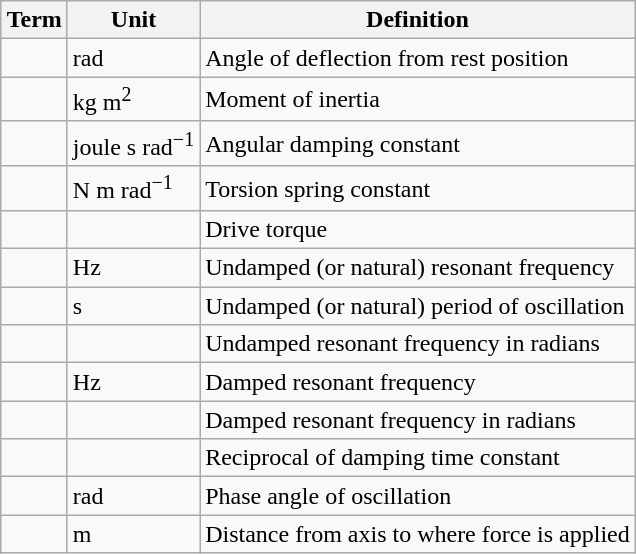<table class="wikitable" style="float:right">
<tr>
<th>Term</th>
<th>Unit</th>
<th>Definition</th>
</tr>
<tr>
<td></td>
<td>rad</td>
<td>Angle of deflection from rest position</td>
</tr>
<tr>
<td></td>
<td>kg m<sup>2</sup></td>
<td>Moment of inertia</td>
</tr>
<tr>
<td></td>
<td>joule s rad<sup>−1</sup></td>
<td>Angular damping constant</td>
</tr>
<tr>
<td></td>
<td>N m rad<sup>−1</sup></td>
<td>Torsion spring constant</td>
</tr>
<tr>
<td></td>
<td></td>
<td>Drive torque</td>
</tr>
<tr>
<td></td>
<td>Hz</td>
<td>Undamped (or natural) resonant frequency</td>
</tr>
<tr>
<td></td>
<td>s</td>
<td>Undamped (or natural) period of oscillation</td>
</tr>
<tr>
<td></td>
<td></td>
<td>Undamped resonant frequency in radians</td>
</tr>
<tr>
<td></td>
<td>Hz</td>
<td>Damped resonant frequency</td>
</tr>
<tr>
<td></td>
<td></td>
<td>Damped resonant frequency in radians</td>
</tr>
<tr>
<td></td>
<td></td>
<td>Reciprocal of damping time constant</td>
</tr>
<tr>
<td></td>
<td>rad</td>
<td>Phase angle of oscillation</td>
</tr>
<tr>
<td></td>
<td>m</td>
<td>Distance from axis to where force is applied</td>
</tr>
</table>
